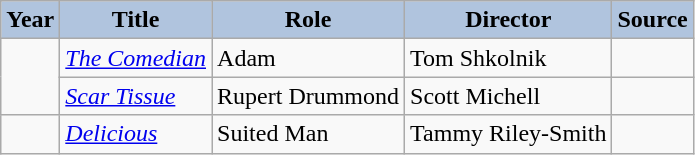<table class="wikitable sortable plainrowheaders" style="width=100%;  font-size: 100%;">
<tr>
<th style="background:#b0c4de;">Year</th>
<th style="background:#b0c4de;">Title</th>
<th style="background:#b0c4de;">Role</th>
<th style="background:#b0c4de;">Director</th>
<th style="background:#b0c4de;" class="unsortable">Source</th>
</tr>
<tr>
<td rowspan=2></td>
<td><em><a href='#'>The Comedian</a></em></td>
<td>Adam</td>
<td>Tom Shkolnik</td>
<td></td>
</tr>
<tr>
<td><em><a href='#'>Scar Tissue</a></em></td>
<td>Rupert Drummond</td>
<td>Scott Michell</td>
<td></td>
</tr>
<tr>
<td></td>
<td><em><a href='#'>Delicious</a></em></td>
<td>Suited Man</td>
<td>Tammy Riley-Smith</td>
<td></td>
</tr>
</table>
